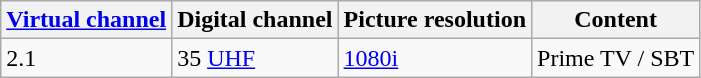<table class = "wikitable">
<tr>
<th><a href='#'>Virtual channel</a></th>
<th>Digital channel</th>
<th>Picture resolution</th>
<th>Content</th>
</tr>
<tr>
<td>2.1</td>
<td>35 <a href='#'>UHF</a></td>
<td><a href='#'>1080i</a></td>
<td>Prime TV / SBT</td>
</tr>
</table>
